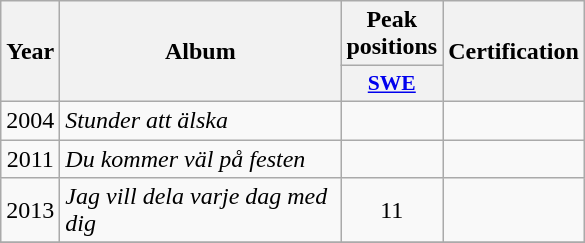<table class="wikitable">
<tr>
<th align="center" rowspan="2" width="10">Year</th>
<th align="center" rowspan="2" width="180">Album</th>
<th align="center" colspan="1" width="20">Peak positions</th>
<th align="center" rowspan="2" width="70">Certification</th>
</tr>
<tr>
<th scope="col" style="width:3em;font-size:90%;"><a href='#'>SWE</a><br></th>
</tr>
<tr>
<td style="text-align:center;">2004</td>
<td><em>Stunder att älska</em></td>
<td style="text-align:center;"></td>
<td style="text-align:center;"></td>
</tr>
<tr>
<td style="text-align:center;">2011</td>
<td><em>Du kommer väl på festen</em></td>
<td style="text-align:center;"></td>
<td style="text-align:center;"></td>
</tr>
<tr>
<td style="text-align:center;">2013</td>
<td><em>Jag vill dela varje dag med dig</em></td>
<td style="text-align:center;">11</td>
<td style="text-align:center;"></td>
</tr>
<tr>
</tr>
</table>
